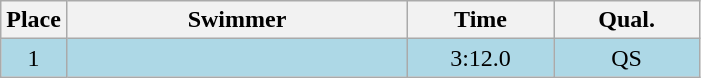<table class=wikitable style="text-align:center">
<tr>
<th>Place</th>
<th width=220>Swimmer</th>
<th width=90>Time</th>
<th width=90>Qual.</th>
</tr>
<tr bgcolor=lightblue>
<td>1</td>
<td align=left></td>
<td>3:12.0</td>
<td>QS</td>
</tr>
</table>
